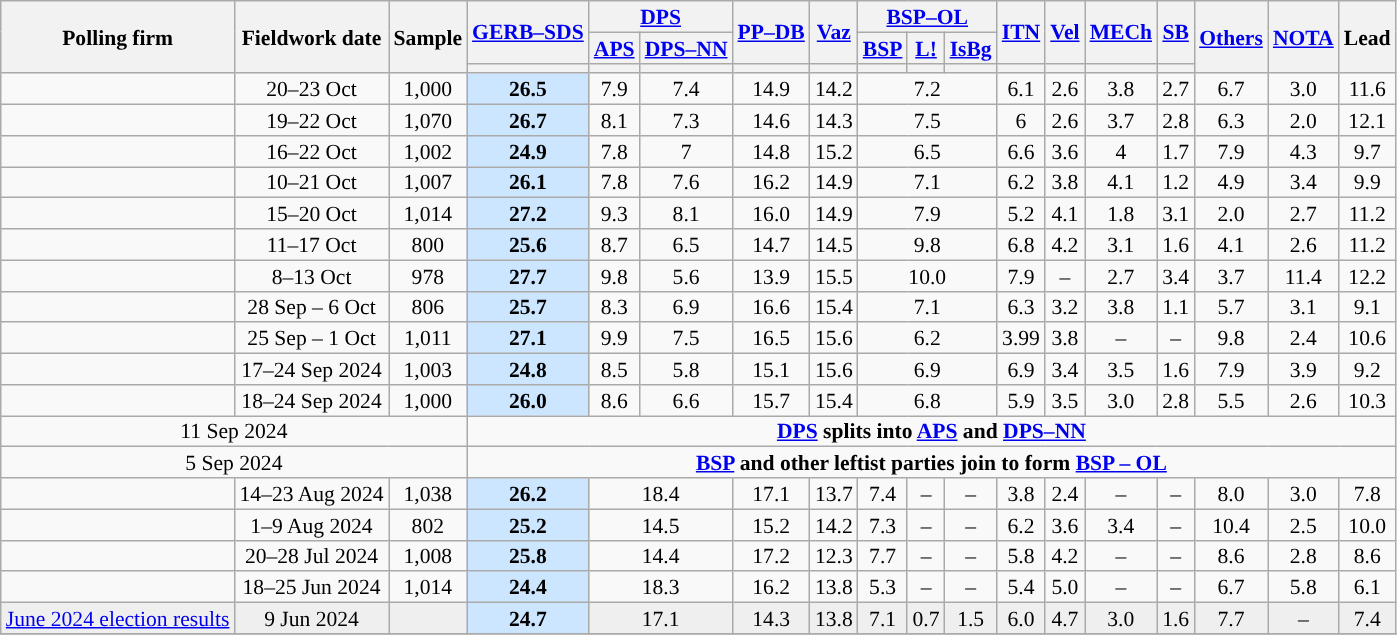<table class="wikitable sortable" style="text-align:center;font-size:90%;line-height:14px;">
<tr>
<th rowspan="3">Polling firm</th>
<th rowspan="3">Fieldwork date</th>
<th rowspan="3">Sample</th>
<th rowspan="2"><a href='#'>GERB–SDS</a></th>
<th colspan="2"><a href='#'>DPS</a></th>
<th rowspan="2"><a href='#'>PP–DB</a></th>
<th rowspan="2"><a href='#'>Vaz</a></th>
<th colspan="3"><a href='#'>BSP–OL</a></th>
<th rowspan="2"><a href='#'>ITN</a></th>
<th rowspan="2"><a href='#'>Vel</a></th>
<th rowspan="2"><a href='#'>MECh</a></th>
<th rowspan="2"><a href='#'>SB</a></th>
<th rowspan="3"><a href='#'>Others</a></th>
<th rowspan="3"><a href='#'>NOTA</a></th>
<th rowspan="3">Lead</th>
</tr>
<tr>
<th><a href='#'>APS</a></th>
<th><a href='#'>DPS–NN</a></th>
<th><a href='#'>BSP</a></th>
<th><a href='#'>L!</a></th>
<th><a href='#'>IsBg</a></th>
</tr>
<tr>
<th style="background:"></th>
<th style="background:"></th>
<th style="background:"></th>
<th style="background:"></th>
<th style="background:"></th>
<th style="background:"></th>
<th style="background:"></th>
<th style="background:"></th>
<th style="background:"></th>
<th style="background:"></th>
<th style="background:"></th>
<th style="background:"></th>
</tr>
<tr>
<td></td>
<td>20–23 Oct</td>
<td>1,000</td>
<td style="background:#CCE6FF"><strong>26.5</strong><br></td>
<td>7.9<br></td>
<td>7.4<br></td>
<td>14.9<br></td>
<td>14.2<br></td>
<td colspan="3">7.2<br></td>
<td>6.1<br></td>
<td>2.6<br></td>
<td>3.8<br></td>
<td>2.7<br></td>
<td>6.7</td>
<td>3.0</td>
<td class="unsortable" style="background:">11.6</td>
</tr>
<tr>
<td></td>
<td>19–22 Oct</td>
<td>1,070</td>
<td style="background:#CCE6FF"><strong>26.7</strong><br></td>
<td>8.1<br></td>
<td>7.3<br></td>
<td>14.6<br></td>
<td>14.3<br></td>
<td colspan="3">7.5<br></td>
<td>6<br></td>
<td>2.6<br></td>
<td>3.7<br></td>
<td>2.8<br></td>
<td>6.3</td>
<td>2.0</td>
<td class="unsortable" style="background:">12.1</td>
</tr>
<tr>
<td></td>
<td>16–22 Oct</td>
<td>1,002</td>
<td style="background:#CCE6FF"><strong>24.9</strong><br></td>
<td>7.8<br></td>
<td>7<br></td>
<td>14.8<br></td>
<td>15.2<br></td>
<td colspan="3">6.5<br></td>
<td>6.6<br></td>
<td>3.6<br></td>
<td>4<br></td>
<td>1.7<br></td>
<td>7.9</td>
<td>4.3</td>
<td class="unsortable" style="background:">9.7</td>
</tr>
<tr>
<td></td>
<td>10–21 Oct</td>
<td>1,007</td>
<td style="background:#CCE6FF"><strong>26.1</strong><br></td>
<td>7.8<br></td>
<td>7.6<br></td>
<td>16.2<br></td>
<td>14.9<br></td>
<td colspan="3">7.1<br></td>
<td>6.2<br></td>
<td>3.8<br></td>
<td>4.1<br></td>
<td>1.2<br></td>
<td>4.9</td>
<td>3.4</td>
<td class="unsortable" style="background:">9.9</td>
</tr>
<tr>
<td></td>
<td>15–20 Oct</td>
<td>1,014</td>
<td style="background:#CCE6FF"><strong>27.2</strong><br></td>
<td>9.3<br></td>
<td>8.1<br></td>
<td>16.0<br></td>
<td>14.9<br></td>
<td colspan="3">7.9<br></td>
<td>5.2<br></td>
<td>4.1<br></td>
<td>1.8<br></td>
<td>3.1<br></td>
<td>2.0</td>
<td>2.7</td>
<td class="unsortable" style="background:">11.2</td>
</tr>
<tr>
<td></td>
<td>11–17 Oct</td>
<td>800</td>
<td style="background:#CCE6FF"><strong>25.6</strong><br></td>
<td>8.7<br></td>
<td>6.5<br></td>
<td>14.7<br></td>
<td>14.5<br></td>
<td colspan="3">9.8<br></td>
<td>6.8<br></td>
<td>4.2<br></td>
<td>3.1<br></td>
<td>1.6<br></td>
<td>4.1</td>
<td>2.6</td>
<td class="unsortable" style="background:">11.2</td>
</tr>
<tr>
<td></td>
<td>8–13 Oct</td>
<td>978</td>
<td style="background:#CCE6FF"><strong>27.7</strong><br></td>
<td>9.8<br></td>
<td>5.6<br></td>
<td>13.9<br></td>
<td>15.5<br></td>
<td colspan="3">10.0<br></td>
<td>7.9<br></td>
<td>–</td>
<td>2.7<br></td>
<td>3.4<br></td>
<td>3.7</td>
<td>11.4</td>
<td class="unsortable" style="background:">12.2</td>
</tr>
<tr>
<td></td>
<td>28 Sep – 6 Oct</td>
<td>806</td>
<td style="background:#CCE6FF"><strong>25.7</strong><br></td>
<td>8.3<br></td>
<td>6.9<br></td>
<td>16.6<br></td>
<td>15.4<br></td>
<td colspan="3">7.1<br></td>
<td>6.3<br></td>
<td>3.2<br></td>
<td>3.8<br></td>
<td>1.1<br></td>
<td>5.7</td>
<td>3.1</td>
<td class="unsortable" style="background:">9.1</td>
</tr>
<tr>
<td></td>
<td>25 Sep – 1 Oct</td>
<td>1,011</td>
<td style="background:#CCE6FF"><strong>27.1</strong><br></td>
<td>9.9<br></td>
<td>7.5<br></td>
<td>16.5<br></td>
<td>15.6<br></td>
<td colspan="3">6.2<br></td>
<td>3.99<br></td>
<td>3.8<br></td>
<td>–</td>
<td>–</td>
<td>9.8</td>
<td>2.4</td>
<td class="unsortable" style="background:">10.6</td>
</tr>
<tr>
<td></td>
<td>17–24 Sep 2024</td>
<td>1,003</td>
<td style="background:#CCE6FF"><strong>24.8</strong><br></td>
<td>8.5<br></td>
<td>5.8<br></td>
<td>15.1<br></td>
<td>15.6<br></td>
<td colspan="3">6.9<br></td>
<td>6.9<br></td>
<td>3.4<br></td>
<td>3.5<br></td>
<td>1.6<br></td>
<td>7.9</td>
<td>3.9</td>
<td class="unsortable" style="background:">9.2</td>
</tr>
<tr>
<td></td>
<td>18–24 Sep 2024</td>
<td>1,000</td>
<td style="background:#CCE6FF"><strong>26.0</strong><br></td>
<td>8.6<br></td>
<td>6.6<br></td>
<td>15.7<br></td>
<td>15.4<br></td>
<td colspan="3">6.8<br></td>
<td>5.9<br></td>
<td>3.5<br></td>
<td>3.0<br></td>
<td>2.8<br></td>
<td>5.5</td>
<td>2.6</td>
<td class="unsortable" style="background:">10.3</td>
</tr>
<tr>
<td colspan="3">11 Sep 2024</td>
<td colspan="15" style="font-weight:bold;"><a href='#'>DPS</a> splits into <a href='#'>APS</a> and <a href='#'>DPS–NN</a></td>
</tr>
<tr>
<td colspan="3">5 Sep 2024</td>
<td colspan="15"><strong><a href='#'>BSP</a> and other leftist parties join to form <a href='#'>BSP – OL</a></strong></td>
</tr>
<tr>
<td></td>
<td>14–23 Aug 2024</td>
<td>1,038</td>
<td style="background:#CCE6FF"><strong>26.2</strong><br></td>
<td colspan="2">18.4<br></td>
<td>17.1<br></td>
<td>13.7<br></td>
<td>7.4<br></td>
<td>–</td>
<td>–</td>
<td>3.8<br></td>
<td>2.4<br></td>
<td>–</td>
<td>–</td>
<td>8.0</td>
<td>3.0</td>
<td class="unsortable" style="background:">7.8</td>
</tr>
<tr>
<td></td>
<td data-sort-value="2024-07-28">1–9 Aug 2024</td>
<td>802</td>
<td style="background:#CCE6FF"><strong>25.2</strong><br></td>
<td colspan="2">14.5<br></td>
<td>15.2<br></td>
<td>14.2<br></td>
<td>7.3<br></td>
<td>–</td>
<td>–</td>
<td>6.2<br></td>
<td>3.6<br></td>
<td>3.4<br></td>
<td>–</td>
<td>10.4</td>
<td>2.5</td>
<td class="unsortable" style="background:">10.0</td>
</tr>
<tr>
<td></td>
<td data-sort-value="2024-07-28">20–28 Jul 2024</td>
<td>1,008</td>
<td style="background:#CCE6FF"><strong>25.8</strong><br></td>
<td colspan="2">14.4<br></td>
<td>17.2<br></td>
<td>12.3<br></td>
<td>7.7<br></td>
<td>–</td>
<td>–</td>
<td>5.8<br></td>
<td>4.2<br></td>
<td>–</td>
<td>–</td>
<td>8.6</td>
<td>2.8</td>
<td class="unsortable" style="background:">8.6</td>
</tr>
<tr>
<td></td>
<td data-sort-value="2024-07-28">18–25 Jun 2024</td>
<td>1,014</td>
<td style="background:#CCE6FF"><strong>24.4</strong><br></td>
<td colspan="2">18.3<br></td>
<td>16.2<br></td>
<td>13.8<br></td>
<td>5.3<br></td>
<td>–</td>
<td>–</td>
<td>5.4<br></td>
<td>5.0<br></td>
<td>–</td>
<td>–</td>
<td>6.7</td>
<td>5.8</td>
<td class="unsortable" style="background:">6.1</td>
</tr>
<tr style="background:#EFEFEF;">
<td><a href='#'>June 2024 election results</a></td>
<td>9 Jun 2024</td>
<td></td>
<td style="background:#CCE6FF"><strong>24.7</strong><br></td>
<td colspan="2">17.1<br></td>
<td>14.3<br></td>
<td>13.8<br></td>
<td>7.1<br></td>
<td>0.7<br></td>
<td>1.5<br></td>
<td>6.0<br></td>
<td>4.7<br></td>
<td>3.0<br></td>
<td>1.6<br></td>
<td>7.7</td>
<td>–</td>
<td class="unsortable" style="background:">7.4</td>
</tr>
<tr>
</tr>
</table>
